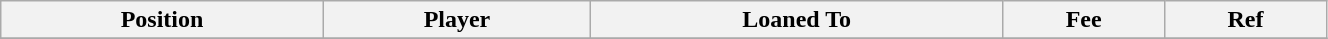<table class="wikitable sortable" style="width:70%; text-align:center; font-size:100%; text-align:left;">
<tr>
<th>Position</th>
<th>Player</th>
<th>Loaned To</th>
<th>Fee</th>
<th>Ref</th>
</tr>
<tr>
</tr>
</table>
